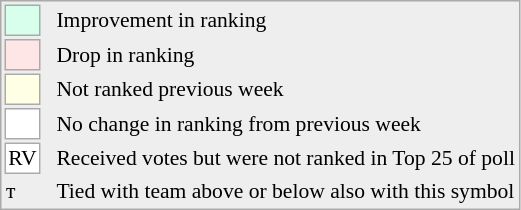<table style="font-size:90%; border:1px solid #aaa; white-space:nowrap; background:#eee;">
<tr>
<td style="background:#d8ffeb; width:20px; border:1px solid #aaa;"> </td>
<td rowspan=6> </td>
<td>Improvement in ranking</td>
</tr>
<tr>
<td style="background:#ffe6e6; width:20px; border:1px solid #aaa;"> </td>
<td>Drop in ranking</td>
</tr>
<tr>
<td style="background:#ffffe6; width:20px; border:1px solid #aaa;"> </td>
<td>Not ranked previous week</td>
</tr>
<tr>
<td style="background:#fff; width:20px; border:1px solid #aaa;"> </td>
<td>No change in ranking from previous week</td>
</tr>
<tr>
<td style="text-align:center; width:20px; border:1px solid #aaa; background:white;">RV</td>
<td>Received votes but were not ranked in Top 25 of poll</td>
</tr>
<tr>
<td>т</td>
<td>Tied with team above or below also with this symbol</td>
</tr>
</table>
